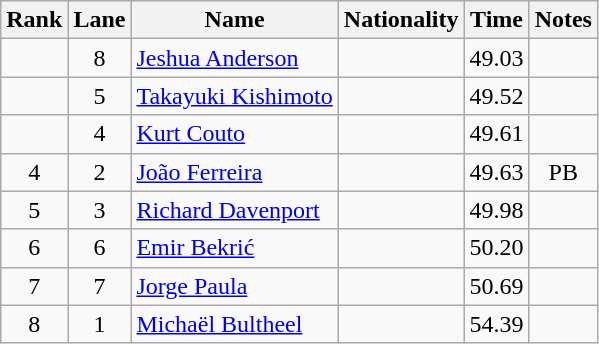<table class="wikitable sortable" style="text-align:center">
<tr>
<th>Rank</th>
<th>Lane</th>
<th>Name</th>
<th>Nationality</th>
<th>Time</th>
<th>Notes</th>
</tr>
<tr>
<td></td>
<td>8</td>
<td align=left><a href='#'>Jeshua Anderson</a></td>
<td align=left></td>
<td>49.03</td>
<td></td>
</tr>
<tr>
<td></td>
<td>5</td>
<td align=left><a href='#'>Takayuki Kishimoto</a></td>
<td align=left></td>
<td>49.52</td>
<td></td>
</tr>
<tr>
<td></td>
<td>4</td>
<td align=left><a href='#'>Kurt Couto</a></td>
<td align=left></td>
<td>49.61</td>
<td></td>
</tr>
<tr>
<td>4</td>
<td>2</td>
<td align=left><a href='#'>João Ferreira</a></td>
<td align=left></td>
<td>49.63</td>
<td>PB</td>
</tr>
<tr>
<td>5</td>
<td>3</td>
<td align=left><a href='#'>Richard Davenport</a></td>
<td align=left></td>
<td>49.98</td>
<td></td>
</tr>
<tr>
<td>6</td>
<td>6</td>
<td align=left><a href='#'>Emir Bekrić</a></td>
<td align=left></td>
<td>50.20</td>
<td></td>
</tr>
<tr>
<td>7</td>
<td>7</td>
<td align=left><a href='#'>Jorge Paula</a></td>
<td align=left></td>
<td>50.69</td>
<td></td>
</tr>
<tr>
<td>8</td>
<td>1</td>
<td align=left><a href='#'>Michaël Bultheel</a></td>
<td align=left></td>
<td>54.39</td>
<td></td>
</tr>
</table>
